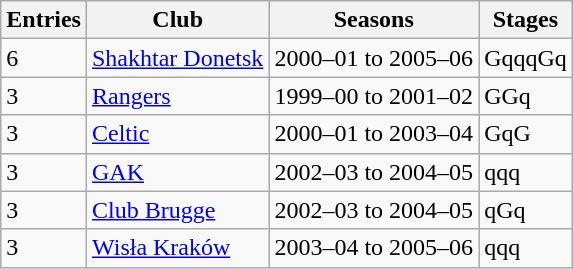<table class="wikitable">
<tr>
<th>Entries</th>
<th>Club</th>
<th>Seasons</th>
<th>Stages</th>
</tr>
<tr>
<td>6</td>
<td><a href='#'>Shakhtar Donetsk</a></td>
<td>2000–01 to 2005–06</td>
<td>GqqqGq</td>
</tr>
<tr>
<td>3</td>
<td><a href='#'>Rangers</a></td>
<td>1999–00 to 2001–02</td>
<td>GGq</td>
</tr>
<tr>
<td>3</td>
<td><a href='#'>Celtic</a></td>
<td>2000–01 to 2003–04</td>
<td>GqG</td>
</tr>
<tr>
<td>3</td>
<td><a href='#'>GAK</a></td>
<td>2002–03 to 2004–05</td>
<td>qqq</td>
</tr>
<tr>
<td>3</td>
<td><a href='#'>Club Brugge</a></td>
<td>2002–03 to 2004–05</td>
<td>qGq</td>
</tr>
<tr>
<td>3</td>
<td><a href='#'>Wisła Kraków</a></td>
<td>2003–04 to 2005–06</td>
<td>qqq</td>
</tr>
</table>
